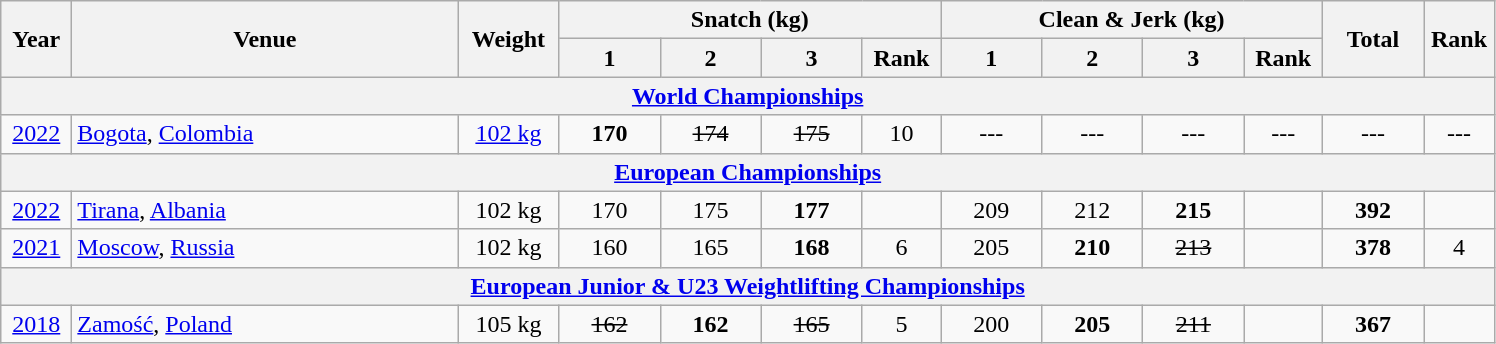<table class="wikitable" style="text-align:center;">
<tr>
<th rowspan=2 width=40>Year</th>
<th rowspan=2 width=250>Venue</th>
<th rowspan=2 width=60>Weight</th>
<th colspan=4>Snatch (kg)</th>
<th colspan=4>Clean & Jerk (kg)</th>
<th rowspan=2 width=60>Total</th>
<th rowspan=2 width=40>Rank</th>
</tr>
<tr>
<th width=60>1</th>
<th width=60>2</th>
<th width=60>3</th>
<th width=45>Rank</th>
<th width=60>1</th>
<th width=60>2</th>
<th width=60>3</th>
<th width=45>Rank</th>
</tr>
<tr>
<th colspan=13><a href='#'>World Championships</a></th>
</tr>
<tr>
<td><a href='#'>2022</a></td>
<td align=left> <a href='#'>Bogota</a>, <a href='#'>Colombia</a></td>
<td><a href='#'>102 kg</a></td>
<td><strong>170</strong></td>
<td><s>174</s></td>
<td><s>175</s></td>
<td>10</td>
<td>---</td>
<td>---</td>
<td>---</td>
<td>---</td>
<td>---</td>
<td>---</td>
</tr>
<tr>
<th colspan=13><a href='#'>European Championships</a></th>
</tr>
<tr>
<td><a href='#'>2022</a></td>
<td align="left"> <a href='#'>Tirana</a>, <a href='#'>Albania</a></td>
<td>102 kg</td>
<td>170</td>
<td>175</td>
<td><strong>177</strong></td>
<td></td>
<td>209</td>
<td>212</td>
<td><strong>215</strong></td>
<td></td>
<td><strong>392</strong></td>
<td></td>
</tr>
<tr>
<td><a href='#'>2021</a></td>
<td align="left"> <a href='#'>Moscow</a>, <a href='#'>Russia</a></td>
<td>102 kg</td>
<td>160</td>
<td>165</td>
<td><strong>168</strong></td>
<td>6</td>
<td>205</td>
<td><strong>210</strong></td>
<td><s>213</s></td>
<td></td>
<td><strong>378</strong></td>
<td>4 </td>
</tr>
<tr>
<th colspan="13"><a href='#'>European Junior & U23 Weightlifting Championships</a></th>
</tr>
<tr>
<td><a href='#'>2018</a></td>
<td align="left"> <a href='#'>Zamość</a>, <a href='#'>Poland</a></td>
<td>105 kg</td>
<td><s>162</s></td>
<td><strong>162</strong></td>
<td><s>165</s></td>
<td>5</td>
<td>200</td>
<td><strong>205</strong></td>
<td><s>211</s></td>
<td></td>
<td><strong>367 </strong></td>
<td> </td>
</tr>
</table>
